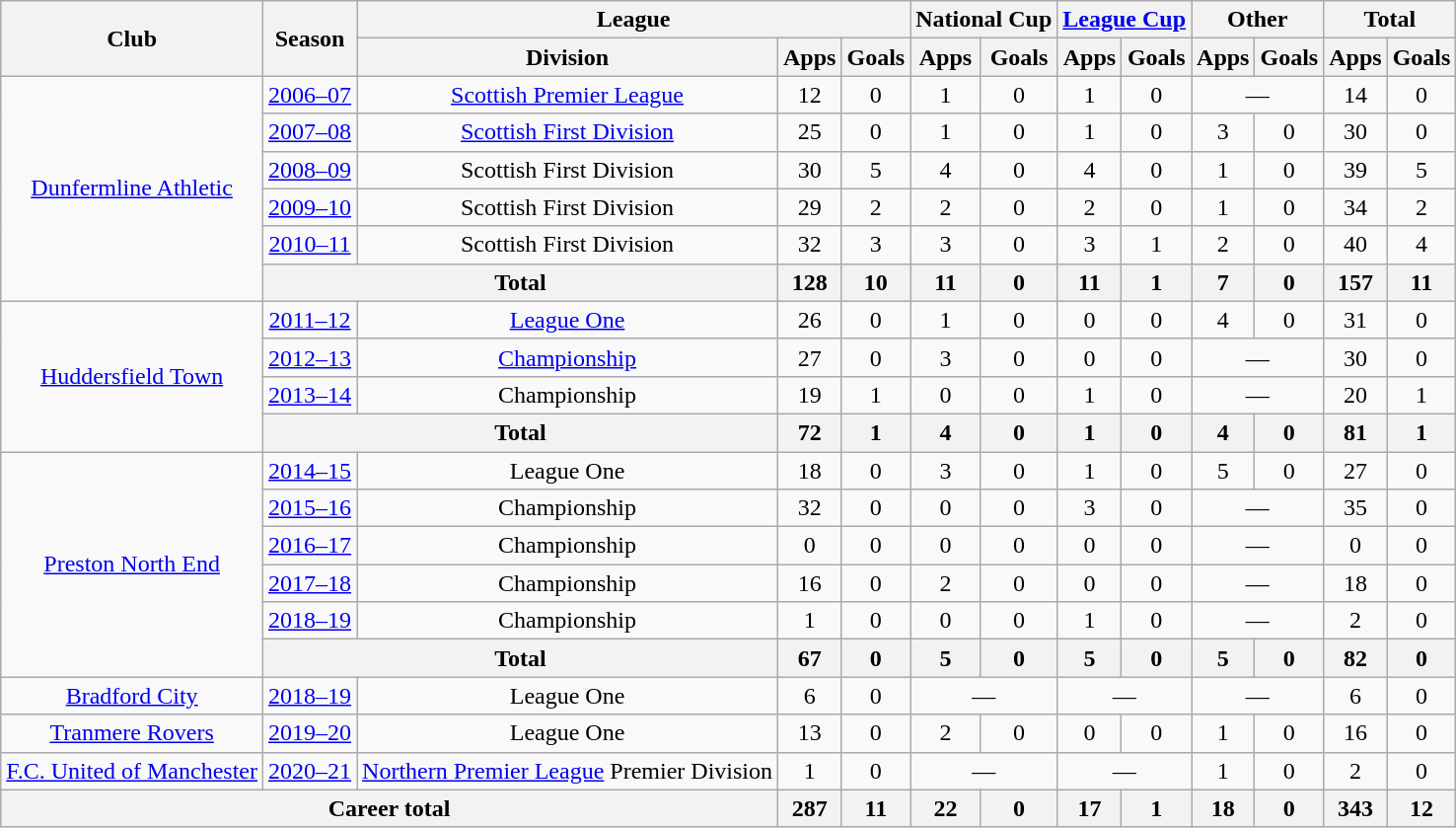<table class="wikitable" style="text-align:center">
<tr>
<th rowspan="2">Club</th>
<th rowspan="2">Season</th>
<th colspan="3">League</th>
<th colspan="2">National Cup</th>
<th colspan="2"><a href='#'>League Cup</a></th>
<th colspan="2">Other</th>
<th colspan="2">Total</th>
</tr>
<tr>
<th>Division</th>
<th>Apps</th>
<th>Goals</th>
<th>Apps</th>
<th>Goals</th>
<th>Apps</th>
<th>Goals</th>
<th>Apps</th>
<th>Goals</th>
<th>Apps</th>
<th>Goals</th>
</tr>
<tr>
<td rowspan="6"><a href='#'>Dunfermline Athletic</a></td>
<td><a href='#'>2006–07</a></td>
<td><a href='#'>Scottish Premier League</a></td>
<td>12</td>
<td>0</td>
<td>1</td>
<td>0</td>
<td>1</td>
<td>0</td>
<td colspan="2">—</td>
<td>14</td>
<td>0</td>
</tr>
<tr>
<td><a href='#'>2007–08</a></td>
<td><a href='#'>Scottish First Division</a></td>
<td>25</td>
<td>0</td>
<td>1</td>
<td>0</td>
<td>1</td>
<td>0</td>
<td>3</td>
<td>0</td>
<td>30</td>
<td>0</td>
</tr>
<tr>
<td><a href='#'>2008–09</a></td>
<td>Scottish First Division</td>
<td>30</td>
<td>5</td>
<td>4</td>
<td>0</td>
<td>4</td>
<td>0</td>
<td>1</td>
<td>0</td>
<td>39</td>
<td>5</td>
</tr>
<tr>
<td><a href='#'>2009–10</a></td>
<td>Scottish First Division</td>
<td>29</td>
<td>2</td>
<td>2</td>
<td>0</td>
<td>2</td>
<td>0</td>
<td>1</td>
<td>0</td>
<td>34</td>
<td>2</td>
</tr>
<tr>
<td><a href='#'>2010–11</a></td>
<td>Scottish First Division</td>
<td>32</td>
<td>3</td>
<td>3</td>
<td>0</td>
<td>3</td>
<td>1</td>
<td>2</td>
<td>0</td>
<td>40</td>
<td>4</td>
</tr>
<tr>
<th colspan="2">Total</th>
<th>128</th>
<th>10</th>
<th>11</th>
<th>0</th>
<th>11</th>
<th>1</th>
<th>7</th>
<th>0</th>
<th>157</th>
<th>11</th>
</tr>
<tr>
<td rowspan="4"><a href='#'>Huddersfield Town</a></td>
<td><a href='#'>2011–12</a></td>
<td><a href='#'>League One</a></td>
<td>26</td>
<td>0</td>
<td>1</td>
<td>0</td>
<td>0</td>
<td>0</td>
<td>4</td>
<td>0</td>
<td>31</td>
<td>0</td>
</tr>
<tr>
<td><a href='#'>2012–13</a></td>
<td><a href='#'>Championship</a></td>
<td>27</td>
<td>0</td>
<td>3</td>
<td>0</td>
<td>0</td>
<td>0</td>
<td colspan="2">—</td>
<td>30</td>
<td>0</td>
</tr>
<tr>
<td><a href='#'>2013–14</a></td>
<td>Championship</td>
<td>19</td>
<td>1</td>
<td>0</td>
<td>0</td>
<td>1</td>
<td>0</td>
<td colspan="2">—</td>
<td>20</td>
<td>1</td>
</tr>
<tr>
<th colspan="2">Total</th>
<th>72</th>
<th>1</th>
<th>4</th>
<th>0</th>
<th>1</th>
<th>0</th>
<th>4</th>
<th>0</th>
<th>81</th>
<th>1</th>
</tr>
<tr>
<td rowspan="6"><a href='#'>Preston North End</a></td>
<td><a href='#'>2014–15</a></td>
<td>League One</td>
<td>18</td>
<td>0</td>
<td>3</td>
<td>0</td>
<td>1</td>
<td>0</td>
<td>5</td>
<td>0</td>
<td>27</td>
<td>0</td>
</tr>
<tr>
<td><a href='#'>2015–16</a></td>
<td>Championship</td>
<td>32</td>
<td>0</td>
<td>0</td>
<td>0</td>
<td>3</td>
<td>0</td>
<td colspan="2">—</td>
<td>35</td>
<td>0</td>
</tr>
<tr>
<td><a href='#'>2016–17</a></td>
<td>Championship</td>
<td>0</td>
<td>0</td>
<td>0</td>
<td>0</td>
<td>0</td>
<td>0</td>
<td colspan="2">—</td>
<td>0</td>
<td>0</td>
</tr>
<tr>
<td><a href='#'>2017–18</a></td>
<td>Championship</td>
<td>16</td>
<td>0</td>
<td>2</td>
<td>0</td>
<td>0</td>
<td>0</td>
<td colspan="2">—</td>
<td>18</td>
<td>0</td>
</tr>
<tr>
<td><a href='#'>2018–19</a></td>
<td>Championship</td>
<td>1</td>
<td>0</td>
<td>0</td>
<td>0</td>
<td>1</td>
<td>0</td>
<td colspan="2">—</td>
<td>2</td>
<td>0</td>
</tr>
<tr>
<th colspan="2">Total</th>
<th>67</th>
<th>0</th>
<th>5</th>
<th>0</th>
<th>5</th>
<th>0</th>
<th>5</th>
<th>0</th>
<th>82</th>
<th>0</th>
</tr>
<tr>
<td><a href='#'>Bradford City</a></td>
<td><a href='#'>2018–19</a></td>
<td>League One</td>
<td>6</td>
<td>0</td>
<td colspan="2">—</td>
<td colspan="2">—</td>
<td colspan="2">—</td>
<td>6</td>
<td>0</td>
</tr>
<tr>
<td><a href='#'>Tranmere Rovers</a></td>
<td><a href='#'>2019–20</a></td>
<td>League One</td>
<td>13</td>
<td>0</td>
<td>2</td>
<td>0</td>
<td>0</td>
<td>0</td>
<td>1</td>
<td>0</td>
<td>16</td>
<td>0</td>
</tr>
<tr>
<td><a href='#'>F.C. United of Manchester</a></td>
<td><a href='#'>2020–21</a></td>
<td><a href='#'>Northern Premier League</a> Premier Division</td>
<td>1</td>
<td>0</td>
<td colspan="2">—</td>
<td colspan="2">—</td>
<td>1</td>
<td>0</td>
<td>2</td>
<td>0</td>
</tr>
<tr>
<th colspan="3">Career total</th>
<th>287</th>
<th>11</th>
<th>22</th>
<th>0</th>
<th>17</th>
<th>1</th>
<th>18</th>
<th>0</th>
<th>343</th>
<th>12</th>
</tr>
</table>
